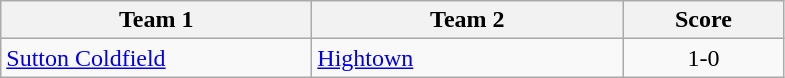<table class="wikitable" style="font-size: 100%">
<tr>
<th width=200>Team 1</th>
<th width=200>Team 2</th>
<th width=100>Score</th>
</tr>
<tr>
<td><a href='#'>Sutton Coldfield</a></td>
<td><a href='#'>Hightown</a></td>
<td align=center>1-0</td>
</tr>
</table>
